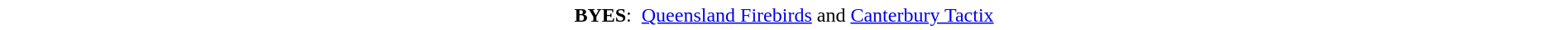<table style="background:white; text-align:center; width:100%;">
<tr>
<td><strong>BYES</strong>:  <a href='#'>Queensland Firebirds</a> and <a href='#'>Canterbury Tactix</a></td>
</tr>
</table>
